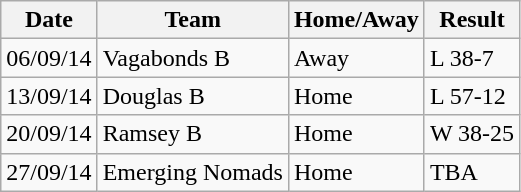<table class="wikitable">
<tr>
<th>Date</th>
<th>Team</th>
<th>Home/Away</th>
<th>Result</th>
</tr>
<tr>
<td>06/09/14</td>
<td>Vagabonds B</td>
<td>Away</td>
<td> L 38-7</td>
</tr>
<tr>
<td>13/09/14</td>
<td>Douglas B</td>
<td>Home</td>
<td> L 57-12</td>
</tr>
<tr>
<td>20/09/14</td>
<td>Ramsey B</td>
<td>Home</td>
<td> W 38-25</td>
</tr>
<tr>
<td>27/09/14</td>
<td>Emerging Nomads</td>
<td>Home</td>
<td> TBA</td>
</tr>
</table>
